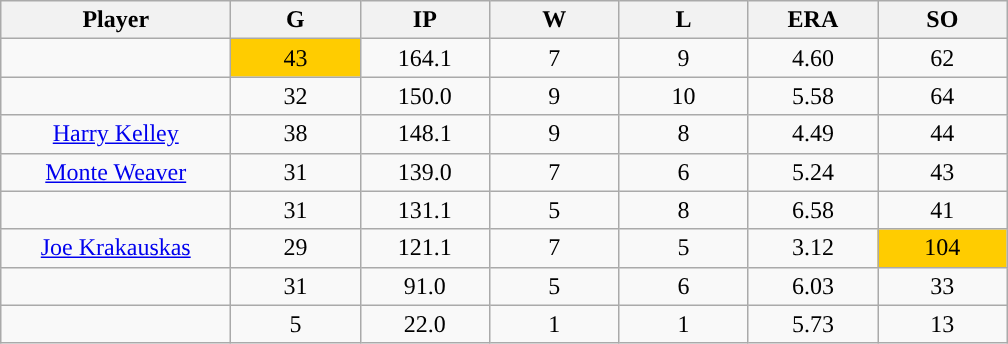<table class="wikitable sortable">
<tr>
<th bgcolor="#DDDDFF" width="16%">Player</th>
<th bgcolor="#DDDDFF" width="9%">G</th>
<th bgcolor="#DDDDFF" width="9%">IP</th>
<th bgcolor="#DDDDFF" width="9%">W</th>
<th bgcolor="#DDDDFF" width="9%">L</th>
<th bgcolor="#DDDDFF" width="9%">ERA</th>
<th bgcolor="#DDDDFF" width="9%">SO</th>
</tr>
<tr align="center">
<td></td>
<td style="background:#fc0;">43</td>
<td>164.1</td>
<td>7</td>
<td>9</td>
<td>4.60</td>
<td>62</td>
</tr>
<tr align="center">
<td></td>
<td>32</td>
<td>150.0</td>
<td>9</td>
<td>10</td>
<td>5.58</td>
<td>64</td>
</tr>
<tr align="center">
<td><a href='#'>Harry Kelley</a></td>
<td>38</td>
<td>148.1</td>
<td>9</td>
<td>8</td>
<td>4.49</td>
<td>44</td>
</tr>
<tr align="center">
<td><a href='#'>Monte Weaver</a></td>
<td>31</td>
<td>139.0</td>
<td>7</td>
<td>6</td>
<td>5.24</td>
<td>43</td>
</tr>
<tr align="center">
<td></td>
<td>31</td>
<td>131.1</td>
<td>5</td>
<td>8</td>
<td>6.58</td>
<td>41</td>
</tr>
<tr align="center">
<td><a href='#'>Joe Krakauskas</a></td>
<td>29</td>
<td>121.1</td>
<td>7</td>
<td>5</td>
<td>3.12</td>
<td style="background:#fc0;">104</td>
</tr>
<tr align="center">
<td></td>
<td>31</td>
<td>91.0</td>
<td>5</td>
<td>6</td>
<td>6.03</td>
<td>33</td>
</tr>
<tr align="center">
<td></td>
<td>5</td>
<td>22.0</td>
<td>1</td>
<td>1</td>
<td>5.73</td>
<td>13</td>
</tr>
</table>
